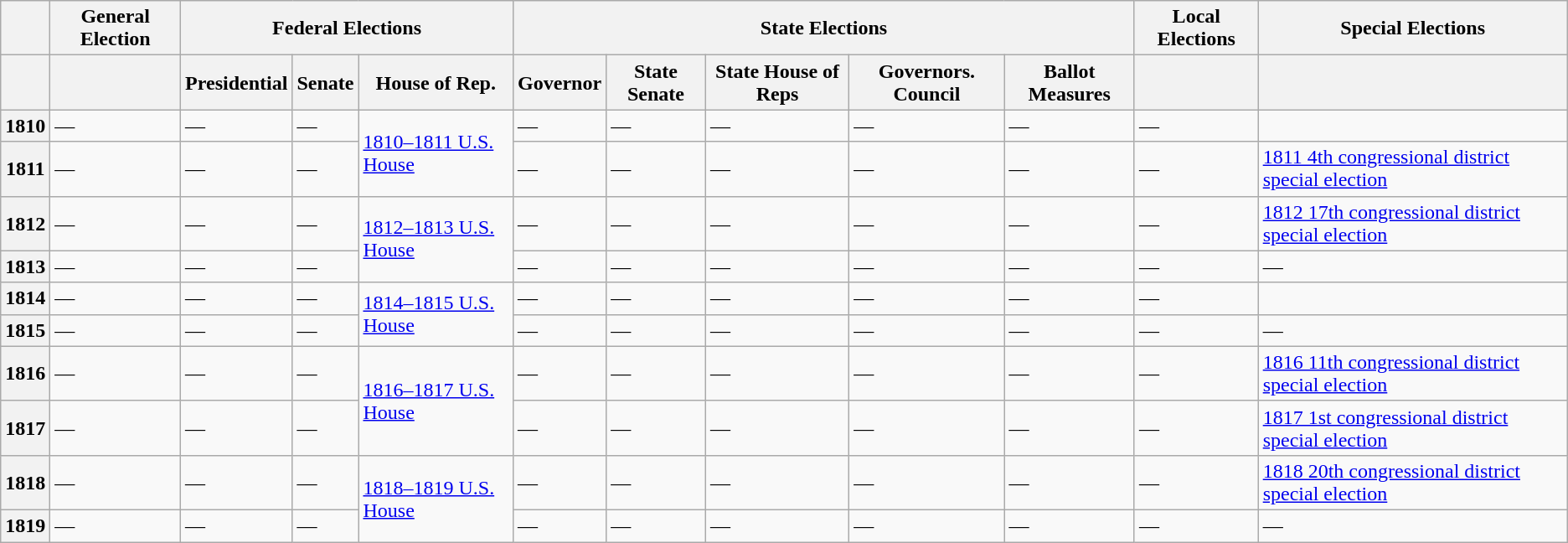<table class="wikitable">
<tr>
<th></th>
<th>General Election</th>
<th colspan=3>Federal Elections</th>
<th colspan=5>State Elections</th>
<th>Local Elections</th>
<th>Special Elections</th>
</tr>
<tr>
<th></th>
<th></th>
<th>Presidential</th>
<th>Senate</th>
<th>House of Rep.</th>
<th>Governor</th>
<th>State Senate</th>
<th>State House of Reps</th>
<th>Governors. Council</th>
<th>Ballot Measures</th>
<th></th>
<th></th>
</tr>
<tr>
<th>1810</th>
<td>—</td>
<td>—</td>
<td>—</td>
<td rowspan=2><a href='#'>1810–1811 U.S. House</a></td>
<td>—</td>
<td>—</td>
<td>—</td>
<td>—</td>
<td>—</td>
<td>—</td>
<td></td>
</tr>
<tr>
<th>1811</th>
<td>—</td>
<td>—</td>
<td>—</td>
<td>—</td>
<td>—</td>
<td>—</td>
<td>—</td>
<td>—</td>
<td>—</td>
<td><a href='#'>1811 4th congressional district special election</a></td>
</tr>
<tr>
<th>1812</th>
<td>—</td>
<td>—</td>
<td>—</td>
<td rowspan=2><a href='#'>1812–1813 U.S. House</a></td>
<td>—</td>
<td>—</td>
<td>—</td>
<td>—</td>
<td>—</td>
<td>—</td>
<td><a href='#'>1812 17th congressional district special election</a></td>
</tr>
<tr>
<th>1813</th>
<td>—</td>
<td>—</td>
<td>—</td>
<td>—</td>
<td>—</td>
<td>—</td>
<td>—</td>
<td>—</td>
<td>—</td>
<td>—</td>
</tr>
<tr>
<th>1814</th>
<td>—</td>
<td>—</td>
<td>—</td>
<td rowspan=2><a href='#'>1814–1815 U.S. House</a></td>
<td>—</td>
<td>—</td>
<td>—</td>
<td>—</td>
<td>—</td>
<td>—</td>
<td></td>
</tr>
<tr>
<th>1815</th>
<td>—</td>
<td>—</td>
<td>—</td>
<td>—</td>
<td>—</td>
<td>—</td>
<td>—</td>
<td>—</td>
<td>—</td>
<td>—</td>
</tr>
<tr>
<th>1816</th>
<td>—</td>
<td>—</td>
<td>—</td>
<td rowspan=2><a href='#'>1816–1817 U.S. House</a></td>
<td>—</td>
<td>—</td>
<td>—</td>
<td>—</td>
<td>—</td>
<td>—</td>
<td><a href='#'>1816 11th congressional district special election</a></td>
</tr>
<tr>
<th>1817</th>
<td>—</td>
<td>—</td>
<td>—</td>
<td>—</td>
<td>—</td>
<td>—</td>
<td>—</td>
<td>—</td>
<td>—</td>
<td><a href='#'>1817 1st congressional district special election</a></td>
</tr>
<tr>
<th>1818</th>
<td>—</td>
<td>—</td>
<td>—</td>
<td rowspan=2><a href='#'>1818–1819 U.S. House</a></td>
<td>—</td>
<td>—</td>
<td>—</td>
<td>—</td>
<td>—</td>
<td>—</td>
<td><a href='#'>1818 20th congressional district special election</a></td>
</tr>
<tr>
<th>1819</th>
<td>—</td>
<td>—</td>
<td>—</td>
<td>—</td>
<td>—</td>
<td>—</td>
<td>—</td>
<td>—</td>
<td>—</td>
<td>—</td>
</tr>
</table>
